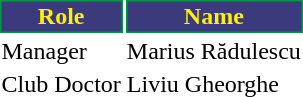<table class="toccolours">
<tr>
<th style="background:#3a3a7c;color:#fff006;border:1px solid #00993f;">Role</th>
<th style="background:#3a3a7c;color:#fff006;border:1px solid #00993f;">Name</th>
</tr>
<tr>
<td>Manager</td>
<td> Marius Rădulescu</td>
</tr>
<tr>
<td>Club Doctor</td>
<td> Liviu Gheorghe</td>
</tr>
</table>
